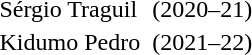<table border="0">
<tr>
<td> Sérgio Traguil</td>
<td></td>
<td align=center>(2020–21)</td>
<td></td>
</tr>
<tr>
<td> Kidumo Pedro</td>
<td></td>
<td align=center>(2021–22)</td>
</tr>
</table>
